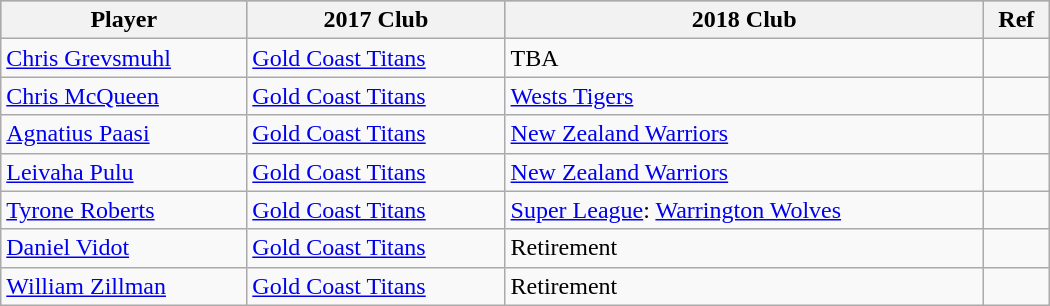<table class="wikitable sortable" style="width:700px;">
<tr bgcolor=#bdb76b>
<th>Player</th>
<th>2017 Club</th>
<th>2018 Club</th>
<th>Ref</th>
</tr>
<tr>
<td data-sort-value="Grevsmuhl, Chris"><a href='#'>Chris Grevsmuhl</a></td>
<td> <a href='#'>Gold Coast Titans</a></td>
<td>TBA</td>
<td></td>
</tr>
<tr>
<td data-sort-value="McQueen, Chris"><a href='#'>Chris McQueen</a></td>
<td> <a href='#'>Gold Coast Titans</a></td>
<td> <a href='#'>Wests Tigers</a></td>
<td></td>
</tr>
<tr>
<td data-sort-value="Paasi, Agnatius"><a href='#'>Agnatius Paasi</a></td>
<td> <a href='#'>Gold Coast Titans</a></td>
<td> <a href='#'>New Zealand Warriors</a></td>
<td></td>
</tr>
<tr>
<td data-sort-value="Pulu, Leivaha"><a href='#'>Leivaha Pulu</a></td>
<td> <a href='#'>Gold Coast Titans</a></td>
<td> <a href='#'>New Zealand Warriors</a></td>
<td></td>
</tr>
<tr>
<td data-sort-value="Roberts, Tyrone"><a href='#'>Tyrone Roberts</a></td>
<td> <a href='#'>Gold Coast Titans</a></td>
<td> <a href='#'>Super League</a>: <a href='#'>Warrington Wolves</a></td>
<td></td>
</tr>
<tr>
<td data-sort-value="Vidot, Daniel"><a href='#'>Daniel Vidot</a></td>
<td> <a href='#'>Gold Coast Titans</a></td>
<td>Retirement</td>
<td></td>
</tr>
<tr>
<td data-sort-value="Zillman, William"><a href='#'>William Zillman</a></td>
<td> <a href='#'>Gold Coast Titans</a></td>
<td>Retirement</td>
<td></td>
</tr>
</table>
